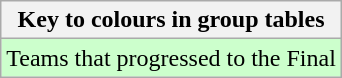<table class="wikitable">
<tr>
<th>Key to colours in group tables</th>
</tr>
<tr bgcolor=#ccffcc>
<td>Teams that progressed to the Final</td>
</tr>
</table>
